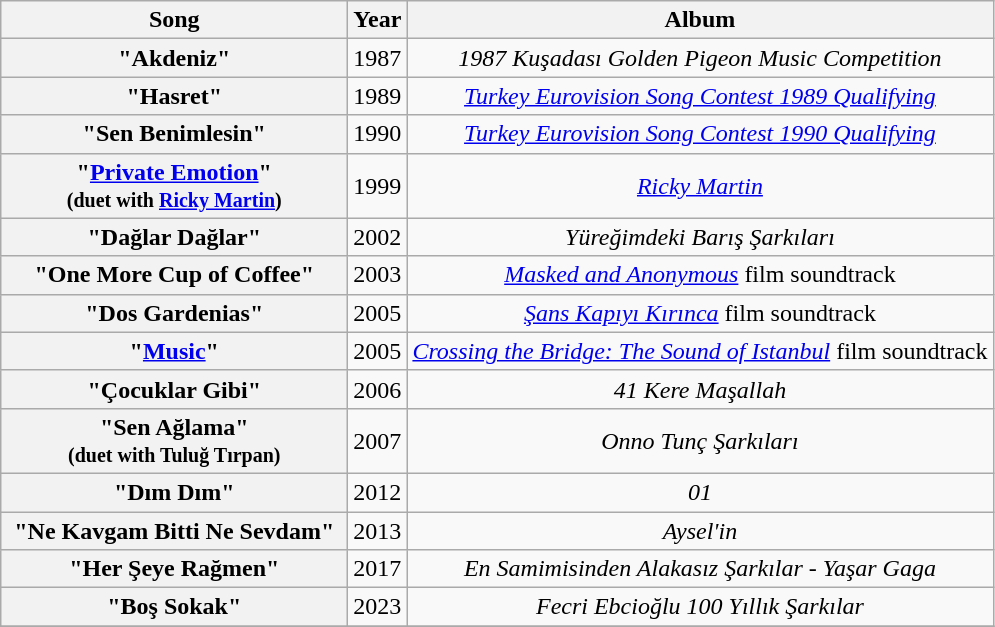<table class="wikitable plainrowheaders" style="text-align:center;">
<tr>
<th scope="col" style="width:14em;">Song</th>
<th scope="col">Year</th>
<th scope="col">Album</th>
</tr>
<tr>
<th scope="row">"Akdeniz"</th>
<td>1987</td>
<td><em>1987 Kuşadası Golden Pigeon Music Competition</em></td>
</tr>
<tr>
<th scope="row">"Hasret"</th>
<td>1989</td>
<td><em><a href='#'>Turkey Eurovision Song Contest 1989 Qualifying</a></em></td>
</tr>
<tr>
<th scope="row">"Sen Benimlesin"</th>
<td>1990</td>
<td><em><a href='#'>Turkey Eurovision Song Contest 1990 Qualifying</a></em></td>
</tr>
<tr>
<th scope="row">"<a href='#'>Private Emotion</a>"<br><small>(duet with <a href='#'>Ricky Martin</a>)</small></th>
<td>1999</td>
<td><em><a href='#'>Ricky Martin</a></em></td>
</tr>
<tr>
<th scope="row">"Dağlar Dağlar"</th>
<td>2002</td>
<td><em>Yüreğimdeki Barış Şarkıları</em></td>
</tr>
<tr>
<th scope="row">"One More Cup of Coffee"</th>
<td>2003</td>
<td><em><a href='#'>Masked and Anonymous</a></em> film soundtrack</td>
</tr>
<tr>
<th scope="row">"Dos Gardenias"</th>
<td>2005</td>
<td><em><a href='#'>Şans Kapıyı Kırınca</a></em> film soundtrack</td>
</tr>
<tr>
<th scope="row">"<a href='#'>Music</a>"</th>
<td>2005</td>
<td><em><a href='#'>Crossing the Bridge: The Sound of Istanbul</a></em> film soundtrack</td>
</tr>
<tr>
<th scope="row">"Çocuklar Gibi"</th>
<td>2006</td>
<td><em>41 Kere Maşallah</em></td>
</tr>
<tr>
<th scope="row">"Sen Ağlama"<br><small>(duet with Tuluğ Tırpan)</small></th>
<td>2007</td>
<td><em>Onno Tunç Şarkıları</em></td>
</tr>
<tr>
<th scope="row">"Dım Dım"</th>
<td>2012</td>
<td><em>01</em></td>
</tr>
<tr>
<th scope="row">"Ne Kavgam Bitti Ne Sevdam"</th>
<td>2013</td>
<td><em>Aysel'in</em></td>
</tr>
<tr>
<th scope="row">"Her Şeye Rağmen"</th>
<td>2017</td>
<td><em>En Samimisinden Alakasız Şarkılar - Yaşar Gaga</em></td>
</tr>
<tr>
<th scope="row">"Boş Sokak"</th>
<td>2023</td>
<td><em>Fecri Ebcioğlu 100 Yıllık Şarkılar</em></td>
</tr>
<tr>
</tr>
</table>
